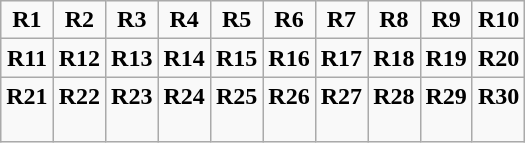<table class="wikitable" style="text-align: center;">
<tr valign="top">
<td><strong>R1</strong><br></td>
<td><strong>R2</strong><br></td>
<td><strong>R3</strong><br></td>
<td><strong>R4</strong><br></td>
<td><strong>R5</strong><br></td>
<td><strong>R6</strong><br></td>
<td><strong>R7</strong><br></td>
<td><strong>R8</strong><br></td>
<td><strong>R9</strong><br></td>
<td><strong>R10</strong><br></td>
</tr>
<tr valign="top">
<td><strong>R11</strong><br></td>
<td><strong>R12</strong><br></td>
<td><strong>R13</strong><br></td>
<td><strong>R14</strong><br></td>
<td><strong>R15</strong><br></td>
<td><strong>R16</strong><br></td>
<td><strong>R17</strong><br></td>
<td><strong>R18</strong><br></td>
<td><strong>R19</strong><br></td>
<td><strong>R20</strong><br></td>
</tr>
<tr valign="top">
<td><strong>R21</strong><br></td>
<td><strong>R22</strong><br></td>
<td><strong>R23</strong><br></td>
<td><strong>R24</strong><br></td>
<td><strong>R25</strong><br></td>
<td><strong>R26</strong><br></td>
<td><strong>R27</strong><br></td>
<td><strong>R28</strong><br></td>
<td><strong>R29</strong><br></td>
<td><strong>R30</strong><br><br></td>
</tr>
</table>
